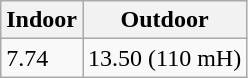<table class="wikitable" border="1" align="upright">
<tr>
<th>Indoor</th>
<th>Outdoor</th>
</tr>
<tr>
<td>7.74</td>
<td>13.50 (110 mH)</td>
</tr>
</table>
